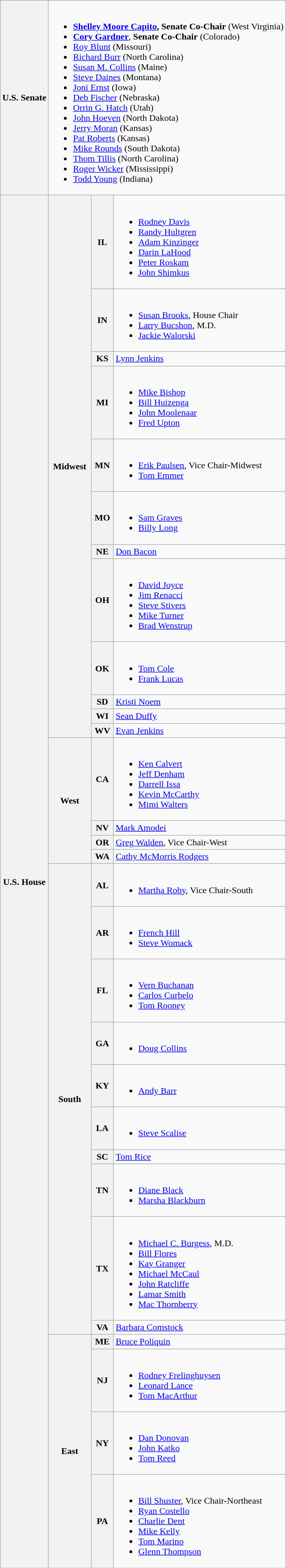<table class="wikitable">
<tr>
<th>U.S. Senate</th>
<td colspan=3><br><ul><li><strong><a href='#'>Shelley Moore Capito</a>, Senate Co-Chair</strong> (West Virginia)</li><li><strong><a href='#'>Cory Gardner</a></strong>, <strong>Senate Co-Chair</strong> (Colorado)</li><li><a href='#'>Roy Blunt</a> (Missouri)</li><li><a href='#'>Richard Burr</a> (North Carolina)</li><li><a href='#'>Susan M. Collins</a> (Maine)</li><li><a href='#'>Steve Daines</a> (Montana)</li><li><a href='#'>Joni Ernst</a> (Iowa)</li><li><a href='#'>Deb Fischer</a> (Nebraska)</li><li><a href='#'>Orrin G. Hatch</a> (Utah)</li><li><a href='#'>John Hoeven</a> (North Dakota)</li><li><a href='#'>Jerry Moran</a> (Kansas)</li><li><a href='#'>Pat Roberts</a> (Kansas)</li><li><a href='#'>Mike Rounds</a> (South Dakota)</li><li><a href='#'>Thom Tillis</a> (North Carolina)</li><li><a href='#'>Roger Wicker</a> (Mississippi)</li><li><a href='#'>Todd Young</a> (Indiana)</li></ul></td>
</tr>
<tr>
<th rowspan="30">U.S. House</th>
<th rowspan="12">Midwest</th>
<th>IL</th>
<td><br><ul><li><a href='#'>Rodney Davis</a></li><li><a href='#'>Randy Hultgren</a></li><li><a href='#'>Adam Kinzinger</a></li><li><a href='#'>Darin LaHood</a></li><li><a href='#'>Peter Roskam</a></li><li><a href='#'>John Shimkus</a></li></ul></td>
</tr>
<tr>
<th>IN</th>
<td><br><ul><li><a href='#'>Susan Brooks</a>, House Chair</li><li><a href='#'>Larry Bucshon</a>, M.D.</li><li><a href='#'>Jackie Walorski</a></li></ul></td>
</tr>
<tr>
<th>KS</th>
<td><a href='#'>Lynn Jenkins</a></td>
</tr>
<tr>
<th>MI</th>
<td><br><ul><li><a href='#'>Mike Bishop</a></li><li><a href='#'>Bill Huizenga</a></li><li><a href='#'>John Moolenaar</a></li><li><a href='#'>Fred Upton</a></li></ul></td>
</tr>
<tr>
<th>MN</th>
<td><br><ul><li><a href='#'>Erik Paulsen</a>, Vice Chair-Midwest</li><li><a href='#'>Tom Emmer</a></li></ul></td>
</tr>
<tr>
<th>MO</th>
<td><br><ul><li><a href='#'>Sam Graves</a></li><li><a href='#'>Billy Long</a></li></ul></td>
</tr>
<tr>
<th>NE</th>
<td><a href='#'>Don Bacon</a></td>
</tr>
<tr>
<th>OH</th>
<td><br><ul><li><a href='#'>David Joyce</a></li><li><a href='#'>Jim Renacci</a></li><li><a href='#'>Steve Stivers</a></li><li><a href='#'>Mike Turner</a></li><li><a href='#'>Brad Wenstrup</a></li></ul></td>
</tr>
<tr>
<th>OK</th>
<td><br><ul><li><a href='#'>Tom Cole</a></li><li><a href='#'>Frank Lucas</a></li></ul></td>
</tr>
<tr>
<th>SD</th>
<td><a href='#'>Kristi Noem</a></td>
</tr>
<tr>
<th>WI</th>
<td><a href='#'>Sean Duffy</a></td>
</tr>
<tr>
<th>WV</th>
<td><a href='#'>Evan Jenkins</a></td>
</tr>
<tr>
<th rowspan=4>West</th>
<th>CA</th>
<td><br><ul><li><a href='#'>Ken Calvert</a></li><li><a href='#'>Jeff Denham</a></li><li><a href='#'>Darrell Issa</a></li><li><a href='#'>Kevin McCarthy</a></li><li><a href='#'>Mimi Walters</a></li></ul></td>
</tr>
<tr>
<th>NV</th>
<td><a href='#'>Mark Amodei</a></td>
</tr>
<tr>
<th>OR</th>
<td><a href='#'>Greg Walden</a>, Vice Chair-West</td>
</tr>
<tr>
<th>WA</th>
<td><a href='#'>Cathy McMorris Rodgers</a></td>
</tr>
<tr>
<th rowspan="10">South</th>
<th>AL</th>
<td><br><ul><li><a href='#'>Martha Roby</a>, Vice Chair-South</li></ul></td>
</tr>
<tr>
<th>AR</th>
<td><br><ul><li><a href='#'>French Hill</a></li><li><a href='#'>Steve Womack</a></li></ul></td>
</tr>
<tr>
<th>FL</th>
<td><br><ul><li><a href='#'>Vern Buchanan</a></li><li><a href='#'>Carlos Curbelo</a></li><li><a href='#'>Tom Rooney</a></li></ul></td>
</tr>
<tr>
<th>GA</th>
<td><br><ul><li><a href='#'>Doug Collins</a></li></ul></td>
</tr>
<tr>
<th>KY</th>
<td><br><ul><li><a href='#'>Andy Barr</a></li></ul></td>
</tr>
<tr>
<th>LA</th>
<td><br><ul><li><a href='#'>Steve Scalise</a></li></ul></td>
</tr>
<tr>
<th>SC</th>
<td><a href='#'>Tom Rice</a></td>
</tr>
<tr>
<th>TN</th>
<td><br><ul><li><a href='#'>Diane Black</a></li><li><a href='#'>Marsha Blackburn</a></li></ul></td>
</tr>
<tr>
<th>TX</th>
<td><br><ul><li><a href='#'>Michael C. Burgess</a>, M.D.</li><li><a href='#'>Bill Flores</a></li><li><a href='#'>Kay Granger</a></li><li><a href='#'>Michael McCaul</a></li><li><a href='#'>John Ratcliffe</a></li><li><a href='#'>Lamar Smith</a></li><li><a href='#'>Mac Thornberry</a></li></ul></td>
</tr>
<tr>
<th>VA</th>
<td><a href='#'>Barbara Comstock</a></td>
</tr>
<tr>
<th rowspan="4">East</th>
<th>ME</th>
<td><a href='#'>Bruce Poliquin</a></td>
</tr>
<tr>
<th>NJ</th>
<td><br><ul><li><a href='#'>Rodney Frelinghuysen</a></li><li><a href='#'>Leonard Lance</a></li><li><a href='#'>Tom MacArthur</a></li></ul></td>
</tr>
<tr>
<th>NY</th>
<td><br><ul><li><a href='#'>Dan Donovan</a></li><li><a href='#'>John Katko</a></li><li><a href='#'>Tom Reed</a></li></ul></td>
</tr>
<tr>
<th>PA</th>
<td><br><ul><li><a href='#'>Bill Shuster</a>, Vice Chair-Northeast</li><li><a href='#'>Ryan Costello</a></li><li><a href='#'>Charlie Dent</a></li><li><a href='#'>Mike Kelly</a></li><li><a href='#'>Tom Marino</a></li><li><a href='#'>Glenn Thompson</a></li></ul></td>
</tr>
</table>
